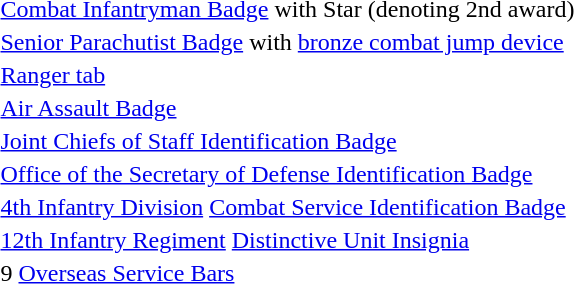<table>
<tr>
<td></td>
<td><a href='#'>Combat Infantryman Badge</a> with Star (denoting 2nd award)</td>
</tr>
<tr>
<td><span></span></td>
<td><a href='#'>Senior Parachutist Badge</a> with <a href='#'>bronze combat jump device</a></td>
</tr>
<tr>
<td></td>
<td><a href='#'>Ranger tab</a></td>
</tr>
<tr>
<td></td>
<td><a href='#'>Air Assault Badge</a></td>
</tr>
<tr>
<td></td>
<td><a href='#'>Joint Chiefs of Staff Identification Badge</a></td>
</tr>
<tr>
<td></td>
<td><a href='#'>Office of the Secretary of Defense Identification Badge</a></td>
</tr>
<tr>
<td></td>
<td><a href='#'>4th Infantry Division</a> <a href='#'>Combat Service Identification Badge</a></td>
</tr>
<tr>
<td></td>
<td><a href='#'>12th Infantry Regiment</a> <a href='#'>Distinctive Unit Insignia</a></td>
</tr>
<tr>
<td></td>
<td>9 <a href='#'>Overseas Service Bars</a></td>
</tr>
</table>
